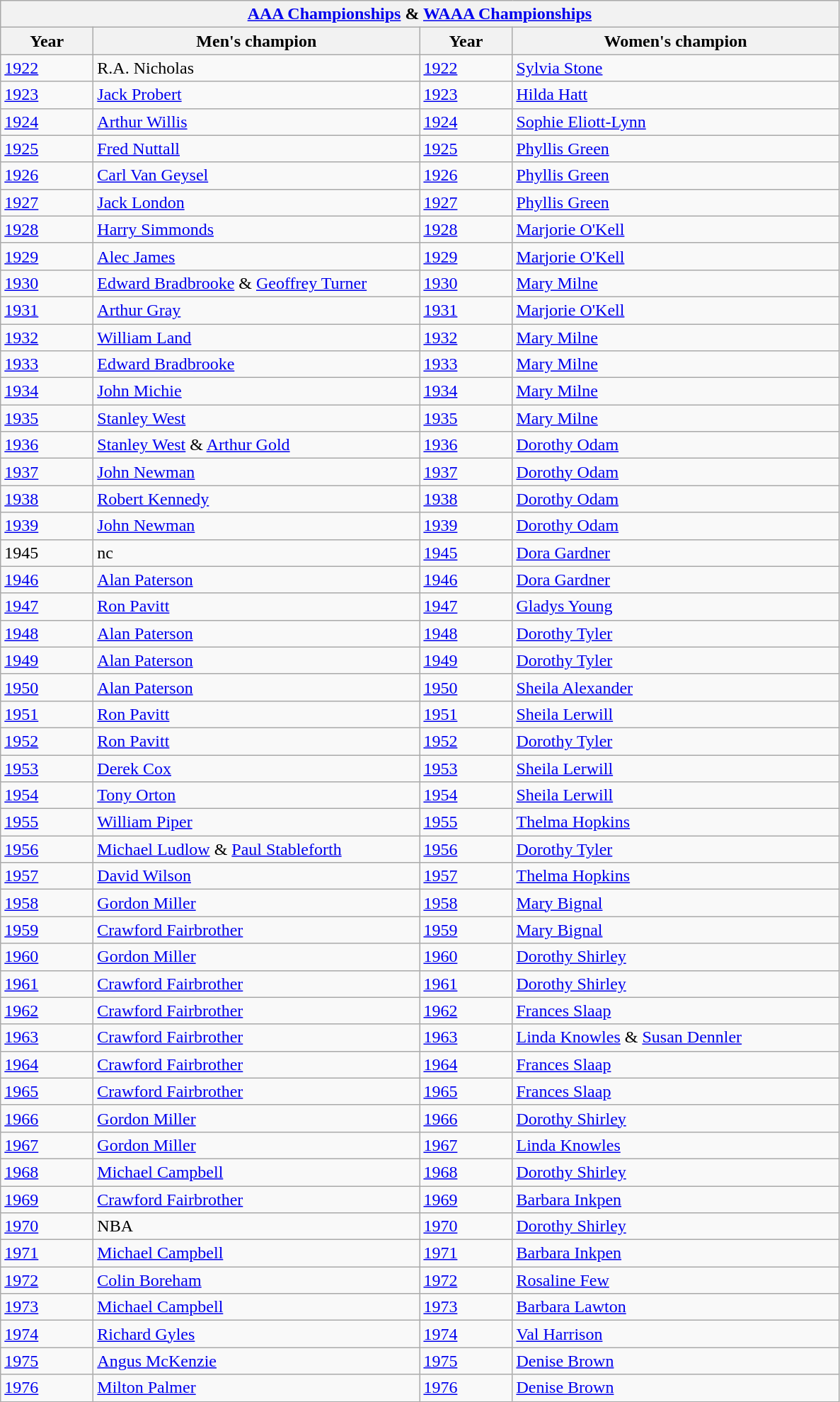<table class="wikitable">
<tr>
<th colspan="4"><a href='#'>AAA Championships</a> & <a href='#'>WAAA Championships</a></th>
</tr>
<tr>
<th width=80>Year</th>
<th width=300>Men's champion</th>
<th width=80>Year</th>
<th width=300>Women's champion</th>
</tr>
<tr>
<td><a href='#'>1922</a></td>
<td>R.A. Nicholas</td>
<td><a href='#'>1922</a></td>
<td><a href='#'>Sylvia Stone</a></td>
</tr>
<tr>
<td><a href='#'>1923</a></td>
<td><a href='#'>Jack Probert</a></td>
<td><a href='#'>1923</a></td>
<td><a href='#'>Hilda Hatt</a></td>
</tr>
<tr>
<td><a href='#'>1924</a></td>
<td><a href='#'>Arthur Willis</a></td>
<td><a href='#'>1924</a></td>
<td><a href='#'>Sophie Eliott-Lynn</a></td>
</tr>
<tr>
<td><a href='#'>1925</a></td>
<td><a href='#'>Fred Nuttall</a></td>
<td><a href='#'>1925</a></td>
<td><a href='#'>Phyllis Green</a></td>
</tr>
<tr>
<td><a href='#'>1926</a></td>
<td><a href='#'>Carl Van Geysel</a></td>
<td><a href='#'>1926</a></td>
<td><a href='#'>Phyllis Green</a></td>
</tr>
<tr>
<td><a href='#'>1927</a></td>
<td><a href='#'>Jack London</a></td>
<td><a href='#'>1927</a></td>
<td><a href='#'>Phyllis Green</a></td>
</tr>
<tr>
<td><a href='#'>1928</a></td>
<td><a href='#'>Harry Simmonds</a></td>
<td><a href='#'>1928</a></td>
<td><a href='#'>Marjorie O'Kell</a></td>
</tr>
<tr>
<td><a href='#'>1929</a></td>
<td><a href='#'>Alec James</a></td>
<td><a href='#'>1929</a></td>
<td><a href='#'>Marjorie O'Kell</a></td>
</tr>
<tr>
<td><a href='#'>1930</a></td>
<td><a href='#'>Edward Bradbrooke</a> & <a href='#'>Geoffrey Turner</a></td>
<td><a href='#'>1930</a></td>
<td><a href='#'>Mary Milne</a></td>
</tr>
<tr>
<td><a href='#'>1931</a></td>
<td><a href='#'>Arthur Gray</a></td>
<td><a href='#'>1931</a></td>
<td><a href='#'>Marjorie O'Kell</a></td>
</tr>
<tr>
<td><a href='#'>1932</a></td>
<td><a href='#'>William Land</a></td>
<td><a href='#'>1932</a></td>
<td><a href='#'>Mary Milne</a></td>
</tr>
<tr>
<td><a href='#'>1933</a></td>
<td><a href='#'>Edward Bradbrooke</a></td>
<td><a href='#'>1933</a></td>
<td><a href='#'>Mary Milne</a></td>
</tr>
<tr>
<td><a href='#'>1934</a></td>
<td><a href='#'>John Michie</a></td>
<td><a href='#'>1934</a></td>
<td><a href='#'>Mary Milne</a></td>
</tr>
<tr>
<td><a href='#'>1935</a></td>
<td><a href='#'>Stanley West</a></td>
<td><a href='#'>1935</a></td>
<td><a href='#'>Mary Milne</a></td>
</tr>
<tr>
<td><a href='#'>1936</a></td>
<td><a href='#'>Stanley West</a> & <a href='#'>Arthur Gold</a></td>
<td><a href='#'>1936</a></td>
<td><a href='#'>Dorothy Odam</a></td>
</tr>
<tr>
<td><a href='#'>1937</a></td>
<td><a href='#'>John Newman</a></td>
<td><a href='#'>1937</a></td>
<td><a href='#'>Dorothy Odam</a></td>
</tr>
<tr>
<td><a href='#'>1938</a></td>
<td><a href='#'>Robert Kennedy</a></td>
<td><a href='#'>1938</a></td>
<td><a href='#'>Dorothy Odam</a></td>
</tr>
<tr>
<td><a href='#'>1939</a></td>
<td><a href='#'>John Newman</a></td>
<td><a href='#'>1939</a></td>
<td><a href='#'>Dorothy Odam</a></td>
</tr>
<tr>
<td>1945</td>
<td>nc</td>
<td><a href='#'>1945</a></td>
<td><a href='#'>Dora Gardner</a></td>
</tr>
<tr>
<td><a href='#'>1946</a></td>
<td><a href='#'>Alan Paterson</a></td>
<td><a href='#'>1946</a></td>
<td><a href='#'>Dora Gardner</a></td>
</tr>
<tr>
<td><a href='#'>1947</a></td>
<td><a href='#'>Ron Pavitt</a></td>
<td><a href='#'>1947</a></td>
<td><a href='#'>Gladys Young</a></td>
</tr>
<tr>
<td><a href='#'>1948</a></td>
<td><a href='#'>Alan Paterson</a></td>
<td><a href='#'>1948</a></td>
<td><a href='#'>Dorothy Tyler</a></td>
</tr>
<tr>
<td><a href='#'>1949</a></td>
<td><a href='#'>Alan Paterson</a></td>
<td><a href='#'>1949</a></td>
<td><a href='#'>Dorothy Tyler</a></td>
</tr>
<tr>
<td><a href='#'>1950</a></td>
<td><a href='#'>Alan Paterson</a></td>
<td><a href='#'>1950</a></td>
<td><a href='#'>Sheila Alexander</a></td>
</tr>
<tr>
<td><a href='#'>1951</a></td>
<td><a href='#'>Ron Pavitt</a></td>
<td><a href='#'>1951</a></td>
<td><a href='#'>Sheila Lerwill</a></td>
</tr>
<tr>
<td><a href='#'>1952</a></td>
<td><a href='#'>Ron Pavitt</a></td>
<td><a href='#'>1952</a></td>
<td><a href='#'>Dorothy Tyler</a></td>
</tr>
<tr>
<td><a href='#'>1953</a></td>
<td><a href='#'>Derek Cox</a></td>
<td><a href='#'>1953</a></td>
<td><a href='#'>Sheila Lerwill</a></td>
</tr>
<tr>
<td><a href='#'>1954</a></td>
<td><a href='#'>Tony Orton</a></td>
<td><a href='#'>1954</a></td>
<td><a href='#'>Sheila Lerwill</a></td>
</tr>
<tr>
<td><a href='#'>1955</a></td>
<td><a href='#'>William Piper</a></td>
<td><a href='#'>1955</a></td>
<td><a href='#'>Thelma Hopkins</a></td>
</tr>
<tr>
<td><a href='#'>1956</a></td>
<td><a href='#'>Michael Ludlow</a> & <a href='#'>Paul Stableforth</a></td>
<td><a href='#'>1956</a></td>
<td><a href='#'>Dorothy Tyler</a></td>
</tr>
<tr>
<td><a href='#'>1957</a></td>
<td><a href='#'>David Wilson</a></td>
<td><a href='#'>1957</a></td>
<td><a href='#'>Thelma Hopkins</a></td>
</tr>
<tr>
<td><a href='#'>1958</a></td>
<td><a href='#'>Gordon Miller</a></td>
<td><a href='#'>1958</a></td>
<td><a href='#'>Mary Bignal</a></td>
</tr>
<tr>
<td><a href='#'>1959</a></td>
<td><a href='#'>Crawford Fairbrother</a></td>
<td><a href='#'>1959</a></td>
<td><a href='#'>Mary Bignal</a></td>
</tr>
<tr>
<td><a href='#'>1960</a></td>
<td><a href='#'>Gordon Miller</a></td>
<td><a href='#'>1960</a></td>
<td><a href='#'>Dorothy Shirley</a></td>
</tr>
<tr>
<td><a href='#'>1961</a></td>
<td><a href='#'>Crawford Fairbrother</a></td>
<td><a href='#'>1961</a></td>
<td><a href='#'>Dorothy Shirley</a></td>
</tr>
<tr>
<td><a href='#'>1962</a></td>
<td><a href='#'>Crawford Fairbrother</a></td>
<td><a href='#'>1962</a></td>
<td><a href='#'>Frances Slaap</a></td>
</tr>
<tr>
<td><a href='#'>1963</a></td>
<td><a href='#'>Crawford Fairbrother</a></td>
<td><a href='#'>1963</a></td>
<td><a href='#'>Linda Knowles</a> & <a href='#'>Susan Dennler</a></td>
</tr>
<tr>
<td><a href='#'>1964</a></td>
<td><a href='#'>Crawford Fairbrother</a></td>
<td><a href='#'>1964</a></td>
<td><a href='#'>Frances Slaap</a></td>
</tr>
<tr>
<td><a href='#'>1965</a></td>
<td><a href='#'>Crawford Fairbrother</a></td>
<td><a href='#'>1965</a></td>
<td><a href='#'>Frances Slaap</a></td>
</tr>
<tr>
<td><a href='#'>1966</a></td>
<td><a href='#'>Gordon Miller</a></td>
<td><a href='#'>1966</a></td>
<td><a href='#'>Dorothy Shirley</a></td>
</tr>
<tr>
<td><a href='#'>1967</a></td>
<td><a href='#'>Gordon Miller</a></td>
<td><a href='#'>1967</a></td>
<td><a href='#'>Linda Knowles</a></td>
</tr>
<tr>
<td><a href='#'>1968</a></td>
<td><a href='#'>Michael Campbell</a></td>
<td><a href='#'>1968</a></td>
<td><a href='#'>Dorothy Shirley</a></td>
</tr>
<tr>
<td><a href='#'>1969</a></td>
<td><a href='#'>Crawford Fairbrother</a></td>
<td><a href='#'>1969</a></td>
<td><a href='#'>Barbara Inkpen</a></td>
</tr>
<tr>
<td><a href='#'>1970</a></td>
<td>NBA</td>
<td><a href='#'>1970</a></td>
<td><a href='#'>Dorothy Shirley</a></td>
</tr>
<tr>
<td><a href='#'>1971</a></td>
<td><a href='#'>Michael Campbell</a></td>
<td><a href='#'>1971</a></td>
<td><a href='#'>Barbara Inkpen</a></td>
</tr>
<tr>
<td><a href='#'>1972</a></td>
<td><a href='#'>Colin Boreham</a></td>
<td><a href='#'>1972</a></td>
<td><a href='#'>Rosaline Few</a></td>
</tr>
<tr>
<td><a href='#'>1973</a></td>
<td><a href='#'>Michael Campbell</a></td>
<td><a href='#'>1973</a></td>
<td><a href='#'>Barbara Lawton</a></td>
</tr>
<tr>
<td><a href='#'>1974</a></td>
<td><a href='#'>Richard Gyles</a></td>
<td><a href='#'>1974</a></td>
<td><a href='#'>Val Harrison</a></td>
</tr>
<tr>
<td><a href='#'>1975</a></td>
<td><a href='#'>Angus McKenzie</a></td>
<td><a href='#'>1975</a></td>
<td><a href='#'>Denise Brown</a></td>
</tr>
<tr>
<td><a href='#'>1976</a></td>
<td><a href='#'>Milton Palmer</a></td>
<td><a href='#'>1976</a></td>
<td><a href='#'>Denise Brown</a></td>
</tr>
</table>
